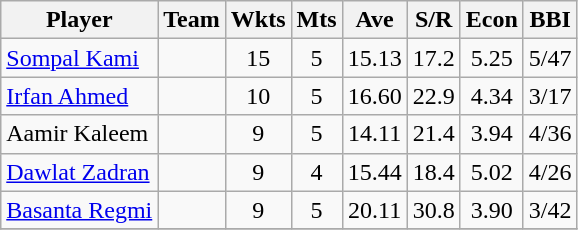<table class="wikitable" style="text-align:center;">
<tr>
<th>Player</th>
<th>Team</th>
<th>Wkts</th>
<th>Mts</th>
<th>Ave</th>
<th>S/R</th>
<th>Econ</th>
<th>BBI</th>
</tr>
<tr>
<td style="text-align:left;"><a href='#'>Sompal Kami</a></td>
<td style="text-align:left;"></td>
<td>15</td>
<td>5</td>
<td>15.13</td>
<td>17.2</td>
<td>5.25</td>
<td>5/47</td>
</tr>
<tr>
<td style="text-align:left;"><a href='#'>Irfan Ahmed</a></td>
<td style="text-align:left;"></td>
<td>10</td>
<td>5</td>
<td>16.60</td>
<td>22.9</td>
<td>4.34</td>
<td>3/17</td>
</tr>
<tr>
<td style="text-align:left;">Aamir Kaleem</td>
<td style="text-align:left;"></td>
<td>9</td>
<td>5</td>
<td>14.11</td>
<td>21.4</td>
<td>3.94</td>
<td>4/36</td>
</tr>
<tr>
<td style="text-align:left;"><a href='#'>Dawlat Zadran</a></td>
<td style="text-align:left;"></td>
<td>9</td>
<td>4</td>
<td>15.44</td>
<td>18.4</td>
<td>5.02</td>
<td>4/26</td>
</tr>
<tr>
<td style="text-align:left;"><a href='#'>Basanta Regmi</a></td>
<td style="text-align:left;"></td>
<td>9</td>
<td>5</td>
<td>20.11</td>
<td>30.8</td>
<td>3.90</td>
<td>3/42</td>
</tr>
<tr>
</tr>
</table>
